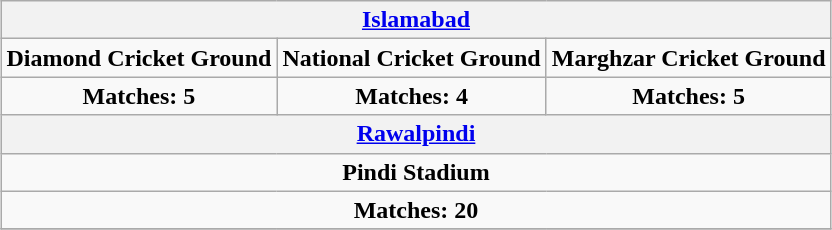<table class="wikitable" style="text-align:center; margin:1em auto;">
<tr>
<th colspan=3><a href='#'>Islamabad</a></th>
</tr>
<tr>
<td><strong>Diamond Cricket Ground</strong></td>
<td><strong>National Cricket Ground</strong></td>
<td><strong>Marghzar Cricket Ground</strong></td>
</tr>
<tr>
<td><strong>Matches: 5</strong></td>
<td><strong>Matches: 4</strong></td>
<td><strong>Matches: 5</strong></td>
</tr>
<tr>
<th colspan=3><a href='#'>Rawalpindi</a></th>
</tr>
<tr>
<td colspan=3><strong>Pindi Stadium</strong></td>
</tr>
<tr>
<td colspan=3><strong>Matches: 20</strong></td>
</tr>
<tr>
</tr>
</table>
